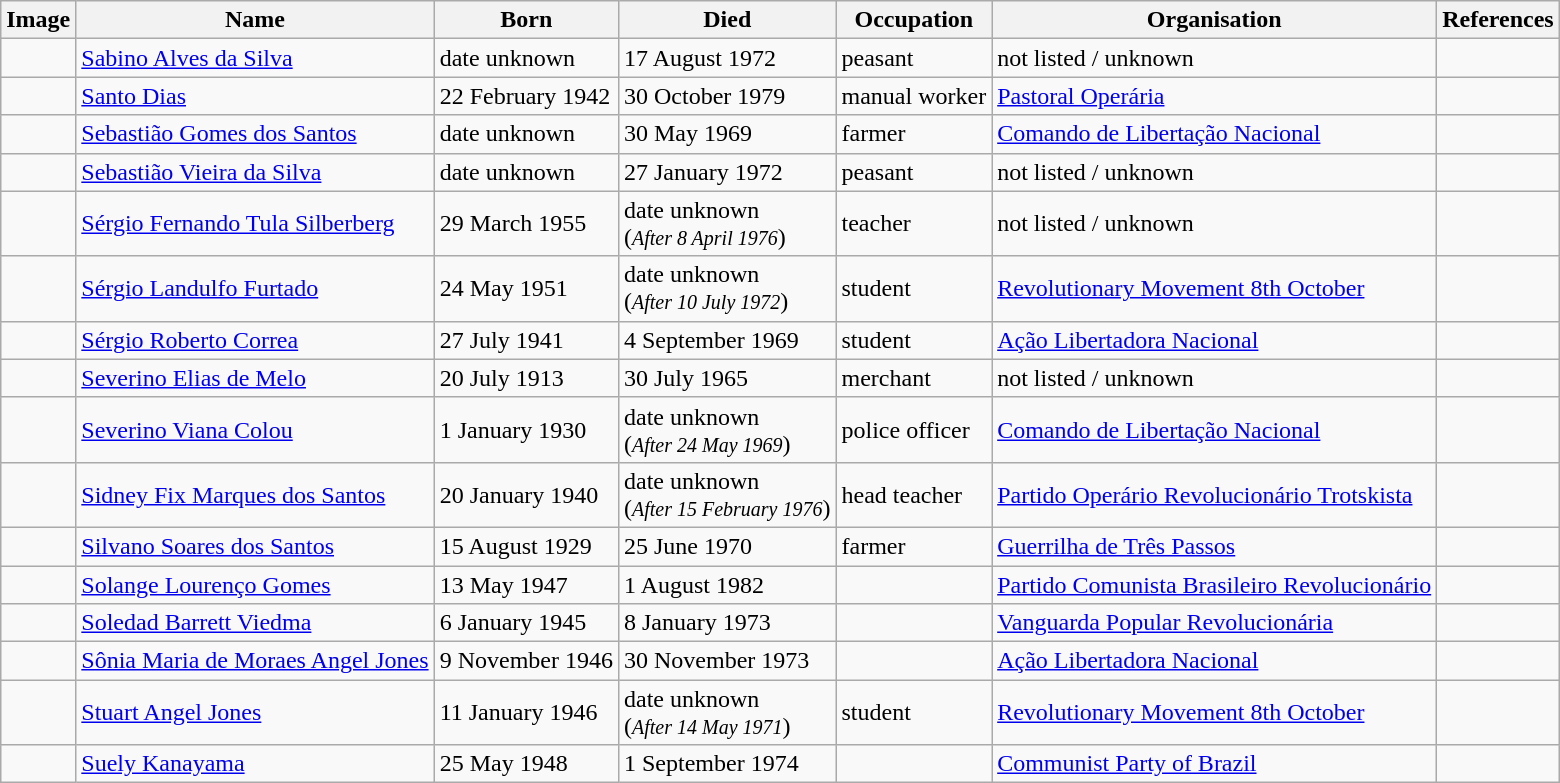<table class='wikitable sortable'>
<tr>
<th>Image</th>
<th>Name</th>
<th>Born</th>
<th>Died</th>
<th>Occupation</th>
<th>Organisation</th>
<th>References</th>
</tr>
<tr>
<td></td>
<td><a href='#'>Sabino Alves da Silva</a></td>
<td>date unknown</td>
<td>17 August 1972</td>
<td>peasant</td>
<td>not listed / unknown</td>
<td></td>
</tr>
<tr>
<td></td>
<td><a href='#'>Santo Dias</a></td>
<td>22 February 1942</td>
<td>30 October 1979</td>
<td>manual worker</td>
<td><a href='#'>Pastoral Operária</a></td>
<td></td>
</tr>
<tr>
<td></td>
<td><a href='#'>Sebastião Gomes dos Santos</a></td>
<td>date unknown</td>
<td>30 May 1969</td>
<td>farmer</td>
<td><a href='#'>Comando de Libertação Nacional</a></td>
<td></td>
</tr>
<tr>
<td></td>
<td><a href='#'>Sebastião Vieira da Silva</a></td>
<td>date unknown</td>
<td>27 January 1972</td>
<td>peasant</td>
<td>not listed / unknown</td>
<td></td>
</tr>
<tr>
<td></td>
<td><a href='#'>Sérgio Fernando Tula Silberberg</a></td>
<td>29 March 1955</td>
<td>date unknown<br>(<small><em>After 8 April 1976</em></small>)</td>
<td>teacher</td>
<td>not listed / unknown</td>
<td></td>
</tr>
<tr>
<td></td>
<td><a href='#'>Sérgio Landulfo Furtado</a></td>
<td>24 May 1951</td>
<td>date unknown<br>(<small><em>After 10 July 1972</em></small>)</td>
<td>student</td>
<td><a href='#'>Revolutionary Movement 8th October</a></td>
<td></td>
</tr>
<tr>
<td></td>
<td><a href='#'>Sérgio Roberto Correa</a></td>
<td>27 July 1941</td>
<td>4 September 1969</td>
<td>student</td>
<td><a href='#'>Ação Libertadora Nacional</a></td>
<td></td>
</tr>
<tr>
<td></td>
<td><a href='#'>Severino Elias de Melo</a></td>
<td>20 July 1913</td>
<td>30 July 1965</td>
<td>merchant</td>
<td>not listed / unknown</td>
<td></td>
</tr>
<tr>
<td></td>
<td><a href='#'>Severino Viana Colou</a></td>
<td>1 January 1930</td>
<td>date unknown<br>(<small><em>After 24 May 1969</em></small>)</td>
<td>police officer</td>
<td><a href='#'>Comando de Libertação Nacional</a></td>
<td></td>
</tr>
<tr>
<td></td>
<td><a href='#'>Sidney Fix Marques dos Santos</a></td>
<td>20 January 1940</td>
<td>date unknown<br>(<small><em>After 15 February 1976</em></small>)</td>
<td>head teacher</td>
<td><a href='#'>Partido Operário Revolucionário Trotskista</a></td>
<td></td>
</tr>
<tr>
<td></td>
<td><a href='#'>Silvano Soares dos Santos</a></td>
<td>15 August 1929</td>
<td>25 June 1970</td>
<td>farmer</td>
<td><a href='#'>Guerrilha de Três Passos</a></td>
<td></td>
</tr>
<tr>
<td></td>
<td><a href='#'>Solange Lourenço Gomes</a></td>
<td>13 May 1947</td>
<td>1 August 1982</td>
<td></td>
<td><a href='#'>Partido Comunista Brasileiro Revolucionário</a></td>
<td></td>
</tr>
<tr>
<td></td>
<td><a href='#'>Soledad Barrett Viedma</a></td>
<td>6 January 1945</td>
<td>8 January 1973</td>
<td></td>
<td><a href='#'>Vanguarda Popular Revolucionária</a></td>
<td></td>
</tr>
<tr>
<td></td>
<td><a href='#'>Sônia Maria de Moraes Angel Jones</a></td>
<td>9 November 1946</td>
<td>30 November 1973</td>
<td></td>
<td><a href='#'>Ação Libertadora Nacional</a></td>
<td></td>
</tr>
<tr>
<td></td>
<td><a href='#'>Stuart Angel Jones</a></td>
<td>11 January 1946</td>
<td>date unknown<br>(<small><em>After 14 May 1971</em></small>)</td>
<td>student</td>
<td><a href='#'>Revolutionary Movement 8th October</a></td>
<td></td>
</tr>
<tr>
<td></td>
<td><a href='#'>Suely Kanayama</a></td>
<td>25 May 1948</td>
<td>1 September 1974</td>
<td></td>
<td><a href='#'>Communist Party of Brazil</a></td>
<td></td>
</tr>
</table>
